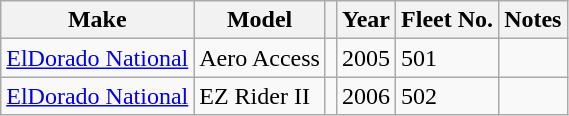<table class="wikitable">
<tr>
<th>Make</th>
<th>Model</th>
<th></th>
<th>Year</th>
<th>Fleet No.</th>
<th>Notes</th>
</tr>
<tr>
<td><a href='#'>ElDorado National</a></td>
<td>Aero Access</td>
<td></td>
<td>2005</td>
<td>501</td>
<td></td>
</tr>
<tr>
<td><a href='#'>ElDorado National</a></td>
<td>EZ Rider II</td>
<td></td>
<td>2006</td>
<td>502</td>
<td></td>
</tr>
</table>
